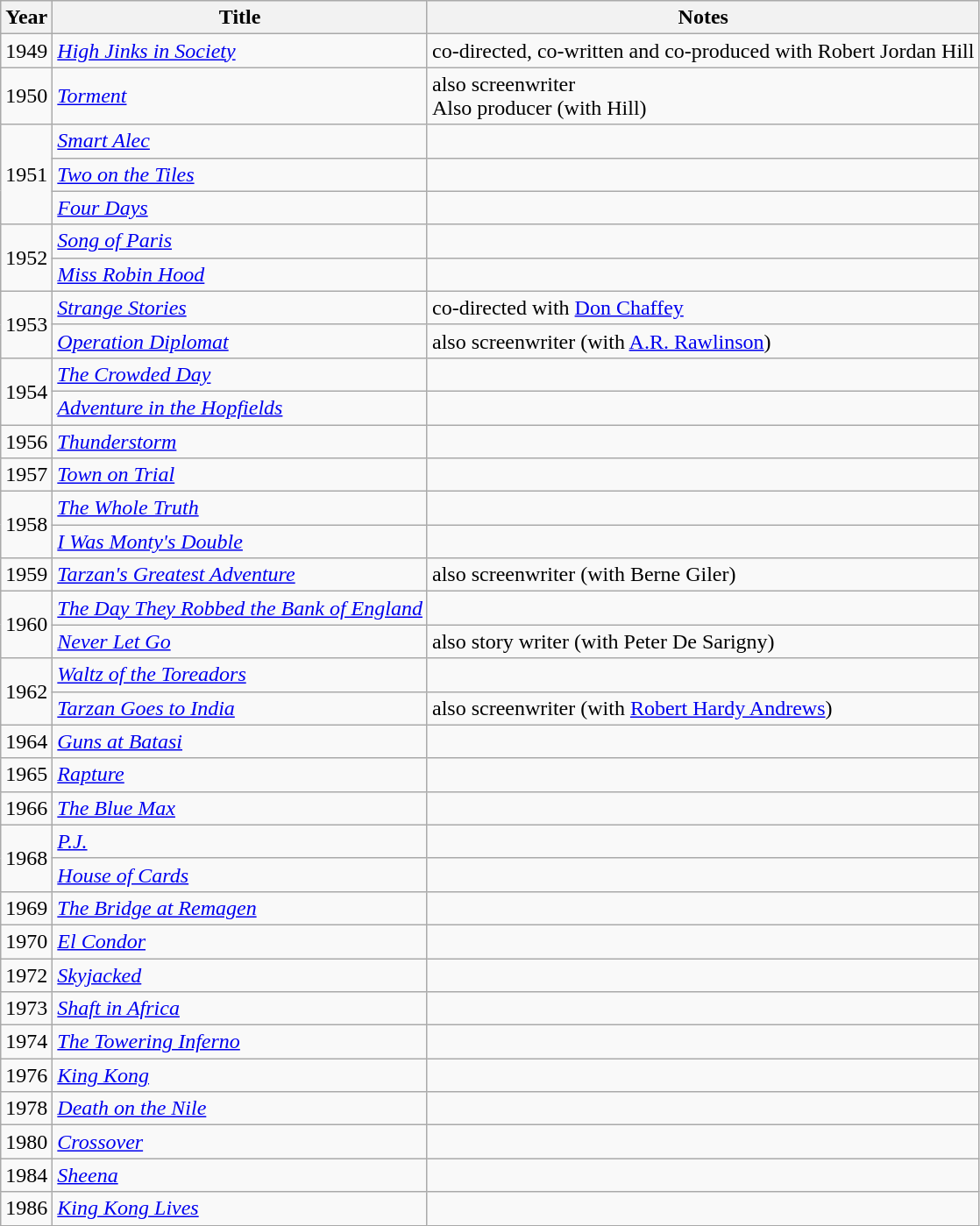<table class="wikitable sortable">
<tr>
<th>Year</th>
<th>Title</th>
<th>Notes</th>
</tr>
<tr>
<td>1949</td>
<td><em><a href='#'>High Jinks in Society</a></em></td>
<td>co-directed, co-written and co-produced with Robert Jordan Hill</td>
</tr>
<tr>
<td>1950</td>
<td><em><a href='#'>Torment</a></em></td>
<td>also screenwriter<br>Also producer (with Hill)</td>
</tr>
<tr>
<td rowspan="3">1951</td>
<td><em><a href='#'>Smart Alec</a></em></td>
<td></td>
</tr>
<tr>
<td><em><a href='#'>Two on the Tiles</a></em></td>
<td></td>
</tr>
<tr>
<td><em><a href='#'>Four Days</a></em></td>
<td></td>
</tr>
<tr>
<td rowspan="2">1952</td>
<td><em><a href='#'>Song of Paris</a></em></td>
<td></td>
</tr>
<tr>
<td><em><a href='#'>Miss Robin Hood</a></em></td>
<td></td>
</tr>
<tr>
<td rowspan="2">1953</td>
<td><em><a href='#'>Strange Stories</a></em></td>
<td>co-directed with <a href='#'>Don Chaffey</a></td>
</tr>
<tr>
<td><em><a href='#'>Operation Diplomat</a></em></td>
<td>also screenwriter (with <a href='#'>A.R. Rawlinson</a>)</td>
</tr>
<tr>
<td rowspan="2">1954</td>
<td><em><a href='#'>The Crowded Day</a></em></td>
<td></td>
</tr>
<tr>
<td><em><a href='#'>Adventure in the Hopfields</a></em></td>
<td></td>
</tr>
<tr>
<td>1956</td>
<td><em><a href='#'>Thunderstorm</a></em></td>
<td></td>
</tr>
<tr>
<td>1957</td>
<td><em><a href='#'>Town on Trial</a></em></td>
<td></td>
</tr>
<tr>
<td rowspan="2">1958</td>
<td><em><a href='#'>The Whole Truth</a></em></td>
<td></td>
</tr>
<tr>
<td><em><a href='#'>I Was Monty's Double</a></em></td>
<td></td>
</tr>
<tr>
<td>1959</td>
<td><em><a href='#'>Tarzan's Greatest Adventure</a></em></td>
<td>also screenwriter (with Berne Giler)</td>
</tr>
<tr>
<td rowspan="2">1960</td>
<td><em><a href='#'>The Day They Robbed the Bank of England</a></em></td>
<td></td>
</tr>
<tr>
<td><em><a href='#'>Never Let Go</a></em></td>
<td>also story writer (with Peter De Sarigny)</td>
</tr>
<tr>
<td rowspan="2">1962</td>
<td><em><a href='#'>Waltz of the Toreadors</a></em></td>
<td></td>
</tr>
<tr>
<td><em><a href='#'>Tarzan Goes to India</a></em></td>
<td>also screenwriter (with <a href='#'>Robert Hardy Andrews</a>)</td>
</tr>
<tr>
<td>1964</td>
<td><em><a href='#'>Guns at Batasi</a></em></td>
<td></td>
</tr>
<tr>
<td>1965</td>
<td><em><a href='#'>Rapture</a></em></td>
<td></td>
</tr>
<tr>
<td>1966</td>
<td><em><a href='#'>The Blue Max</a></em></td>
<td></td>
</tr>
<tr>
<td rowspan="2">1968</td>
<td><em><a href='#'>P.J.</a></em></td>
<td></td>
</tr>
<tr>
<td><a href='#'><em>House of Cards</em></a></td>
<td></td>
</tr>
<tr>
<td>1969</td>
<td><em><a href='#'>The Bridge at Remagen</a></em></td>
<td></td>
</tr>
<tr>
<td>1970</td>
<td><em><a href='#'>El Condor</a></em></td>
<td></td>
</tr>
<tr>
<td>1972</td>
<td><em><a href='#'>Skyjacked</a></em></td>
<td></td>
</tr>
<tr>
<td>1973</td>
<td><em><a href='#'>Shaft in Africa</a></em></td>
<td></td>
</tr>
<tr>
<td>1974</td>
<td><em><a href='#'>The Towering Inferno</a></em></td>
<td></td>
</tr>
<tr>
<td>1976</td>
<td><em><a href='#'>King Kong</a></em></td>
<td></td>
</tr>
<tr>
<td>1978</td>
<td><em><a href='#'>Death on the Nile</a></em></td>
<td></td>
</tr>
<tr>
<td>1980</td>
<td><em><a href='#'>Crossover</a></em></td>
<td></td>
</tr>
<tr>
<td>1984</td>
<td><em><a href='#'>Sheena</a></em></td>
<td></td>
</tr>
<tr>
<td>1986</td>
<td><em><a href='#'>King Kong Lives</a></em></td>
<td></td>
</tr>
</table>
